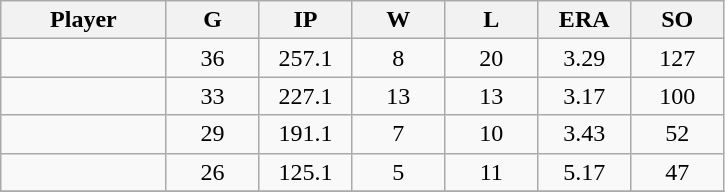<table class="wikitable sortable">
<tr>
<th bgcolor="#DDDDFF" width="16%">Player</th>
<th bgcolor="#DDDDFF" width="9%">G</th>
<th bgcolor="#DDDDFF" width="9%">IP</th>
<th bgcolor="#DDDDFF" width="9%">W</th>
<th bgcolor="#DDDDFF" width="9%">L</th>
<th bgcolor="#DDDDFF" width="9%">ERA</th>
<th bgcolor="#DDDDFF" width="9%">SO</th>
</tr>
<tr align="center">
<td></td>
<td>36</td>
<td>257.1</td>
<td>8</td>
<td>20</td>
<td>3.29</td>
<td>127</td>
</tr>
<tr align="center">
<td></td>
<td>33</td>
<td>227.1</td>
<td>13</td>
<td>13</td>
<td>3.17</td>
<td>100</td>
</tr>
<tr align="center">
<td></td>
<td>29</td>
<td>191.1</td>
<td>7</td>
<td>10</td>
<td>3.43</td>
<td>52</td>
</tr>
<tr align="center">
<td></td>
<td>26</td>
<td>125.1</td>
<td>5</td>
<td>11</td>
<td>5.17</td>
<td>47</td>
</tr>
<tr align="center">
</tr>
</table>
